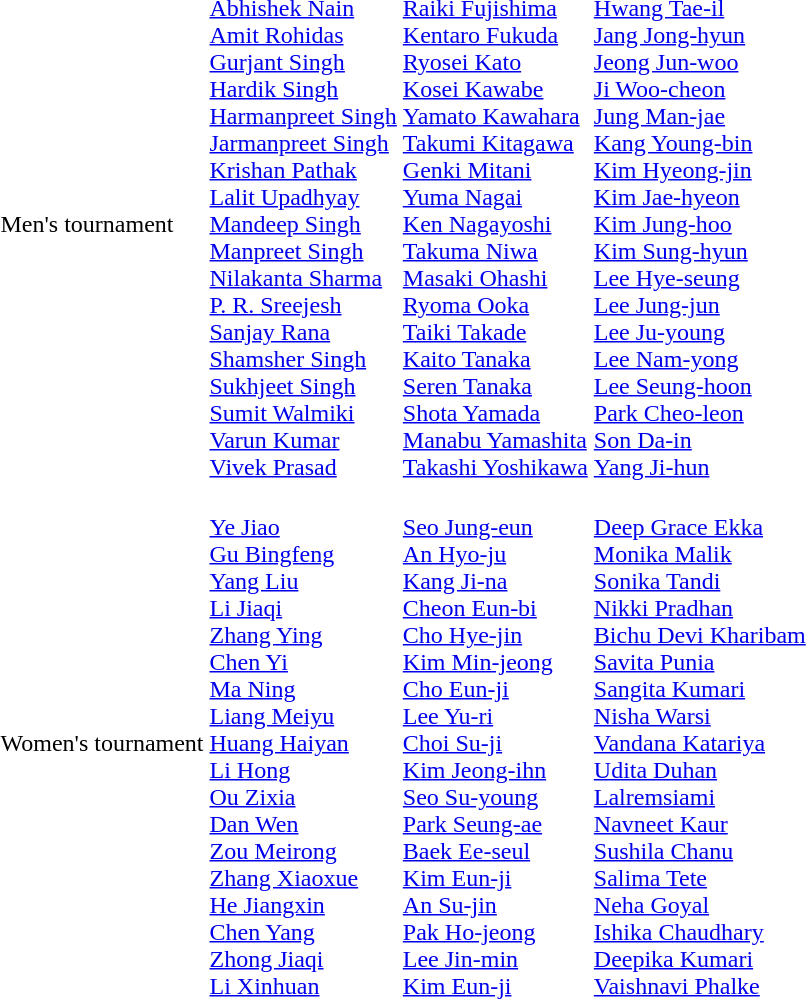<table>
<tr>
<td>Men's tournament<br></td>
<td><br><a href='#'>Abhishek Nain</a><br><a href='#'>Amit Rohidas</a><br><a href='#'>Gurjant Singh</a><br><a href='#'>Hardik Singh</a><br><a href='#'>Harmanpreet Singh</a><br><a href='#'>Jarmanpreet Singh</a><br><a href='#'>Krishan Pathak</a><br><a href='#'>Lalit Upadhyay</a><br><a href='#'>Mandeep Singh</a><br><a href='#'>Manpreet Singh</a><br><a href='#'>Nilakanta Sharma</a><br><a href='#'>P. R. Sreejesh</a><br><a href='#'>Sanjay Rana</a><br><a href='#'>Shamsher Singh</a><br><a href='#'>Sukhjeet Singh</a><br><a href='#'>Sumit Walmiki</a><br><a href='#'>Varun Kumar</a><br><a href='#'>Vivek Prasad</a></td>
<td><br><a href='#'>Raiki Fujishima</a><br><a href='#'>Kentaro Fukuda</a><br><a href='#'>Ryosei Kato</a><br><a href='#'>Kosei Kawabe</a><br><a href='#'>Yamato Kawahara</a><br><a href='#'>Takumi Kitagawa</a><br><a href='#'>Genki Mitani</a><br><a href='#'>Yuma Nagai</a><br><a href='#'>Ken Nagayoshi</a><br><a href='#'>Takuma Niwa</a><br><a href='#'>Masaki Ohashi</a><br><a href='#'>Ryoma Ooka</a><br><a href='#'>Taiki Takade</a><br><a href='#'>Kaito Tanaka</a><br><a href='#'>Seren Tanaka</a><br><a href='#'>Shota Yamada</a><br><a href='#'>Manabu Yamashita</a><br><a href='#'>Takashi Yoshikawa</a></td>
<td><br><a href='#'>Hwang Tae-il</a><br><a href='#'>Jang Jong-hyun</a><br><a href='#'>Jeong Jun-woo</a><br><a href='#'>Ji Woo-cheon</a><br><a href='#'>Jung Man-jae</a><br><a href='#'>Kang Young-bin</a><br><a href='#'>Kim Hyeong-jin</a><br><a href='#'>Kim Jae-hyeon</a><br><a href='#'>Kim Jung-hoo</a><br><a href='#'>Kim Sung-hyun</a><br><a href='#'>Lee Hye-seung</a><br><a href='#'>Lee Jung-jun</a><br><a href='#'>Lee Ju-young</a><br><a href='#'>Lee Nam-yong</a><br><a href='#'>Lee Seung-hoon</a><br><a href='#'>Park Cheo-leon</a><br><a href='#'>Son Da-in</a><br><a href='#'>Yang Ji-hun</a></td>
</tr>
<tr>
<td>Women's tournament<br></td>
<td><br><a href='#'>Ye Jiao</a><br><a href='#'>Gu Bingfeng</a><br><a href='#'>Yang Liu</a><br><a href='#'>Li Jiaqi</a><br><a href='#'>Zhang Ying</a><br><a href='#'>Chen Yi</a><br><a href='#'>Ma Ning</a><br><a href='#'>Liang Meiyu</a><br><a href='#'>Huang Haiyan</a><br><a href='#'>Li Hong</a><br><a href='#'>Ou Zixia</a><br><a href='#'>Dan Wen</a><br><a href='#'>Zou Meirong</a><br><a href='#'>Zhang Xiaoxue</a><br><a href='#'>He Jiangxin</a><br><a href='#'>Chen Yang</a><br><a href='#'>Zhong Jiaqi</a><br><a href='#'>Li Xinhuan</a></td>
<td><br><a href='#'>Seo Jung-eun</a><br><a href='#'>An Hyo-ju</a><br><a href='#'>Kang Ji-na</a><br><a href='#'>Cheon Eun-bi</a><br><a href='#'>Cho Hye-jin</a><br><a href='#'>Kim Min-jeong</a><br><a href='#'>Cho Eun-ji</a><br><a href='#'>Lee Yu-ri</a><br><a href='#'>Choi Su-ji</a><br><a href='#'>Kim Jeong-ihn</a><br><a href='#'>Seo Su-young</a><br><a href='#'>Park Seung-ae</a><br><a href='#'>Baek Ee-seul</a><br><a href='#'>Kim Eun-ji</a><br><a href='#'>An Su-jin</a><br><a href='#'>Pak Ho-jeong</a><br><a href='#'>Lee Jin-min</a><br><a href='#'>Kim Eun-ji</a></td>
<td><br><a href='#'>Deep Grace Ekka</a><br><a href='#'>Monika Malik</a><br><a href='#'>Sonika Tandi</a><br><a href='#'>Nikki Pradhan</a><br><a href='#'>Bichu Devi Kharibam</a><br><a href='#'>Savita Punia</a><br><a href='#'>Sangita Kumari</a><br><a href='#'>Nisha Warsi</a><br><a href='#'>Vandana Katariya</a><br><a href='#'>Udita Duhan</a><br><a href='#'>Lalremsiami</a><br><a href='#'>Navneet Kaur</a><br><a href='#'>Sushila Chanu</a><br><a href='#'>Salima Tete</a><br><a href='#'>Neha Goyal</a><br><a href='#'>Ishika Chaudhary</a><br><a href='#'>Deepika Kumari</a><br><a href='#'>Vaishnavi Phalke</a></td>
</tr>
</table>
